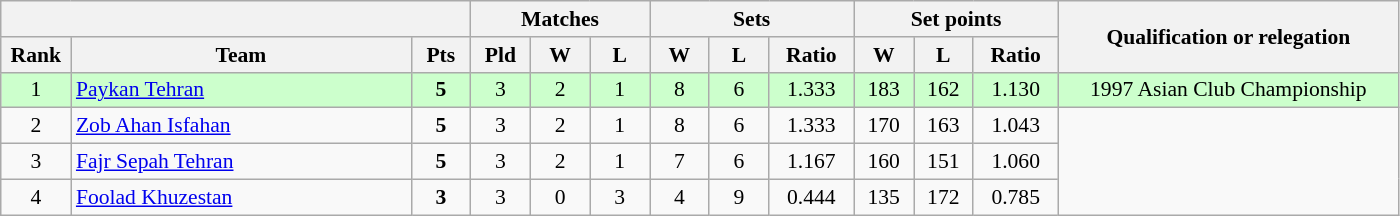<table class="wikitable" style="text-align:center; font-size:90%">
<tr>
<th colspan=3></th>
<th colspan=3>Matches</th>
<th colspan=3>Sets</th>
<th colspan=3>Set points</th>
<th rowspan=2 width=220>Qualification or relegation</th>
</tr>
<tr>
<th width=40>Rank</th>
<th width=220>Team</th>
<th width=33>Pts</th>
<th width=33>Pld</th>
<th width=33>W</th>
<th width=33>L</th>
<th width=33>W</th>
<th width=33>L</th>
<th width=50>Ratio</th>
<th width=33>W</th>
<th width=33>L</th>
<th width=50>Ratio</th>
</tr>
<tr bgcolor=ccffcc>
<td>1</td>
<td align="left"><a href='#'>Paykan Tehran</a></td>
<td><strong>5</strong></td>
<td>3</td>
<td>2</td>
<td>1</td>
<td>8</td>
<td>6</td>
<td>1.333</td>
<td>183</td>
<td>162</td>
<td>1.130</td>
<td>1997 Asian Club Championship</td>
</tr>
<tr>
<td>2</td>
<td align="left"><a href='#'>Zob Ahan Isfahan</a></td>
<td><strong>5</strong></td>
<td>3</td>
<td>2</td>
<td>1</td>
<td>8</td>
<td>6</td>
<td>1.333</td>
<td>170</td>
<td>163</td>
<td>1.043</td>
<td rowspan=3></td>
</tr>
<tr>
<td>3</td>
<td align="left"><a href='#'>Fajr Sepah Tehran</a></td>
<td><strong>5</strong></td>
<td>3</td>
<td>2</td>
<td>1</td>
<td>7</td>
<td>6</td>
<td>1.167</td>
<td>160</td>
<td>151</td>
<td>1.060</td>
</tr>
<tr>
<td>4</td>
<td align="left"><a href='#'>Foolad Khuzestan</a></td>
<td><strong>3</strong></td>
<td>3</td>
<td>0</td>
<td>3</td>
<td>4</td>
<td>9</td>
<td>0.444</td>
<td>135</td>
<td>172</td>
<td>0.785</td>
</tr>
</table>
